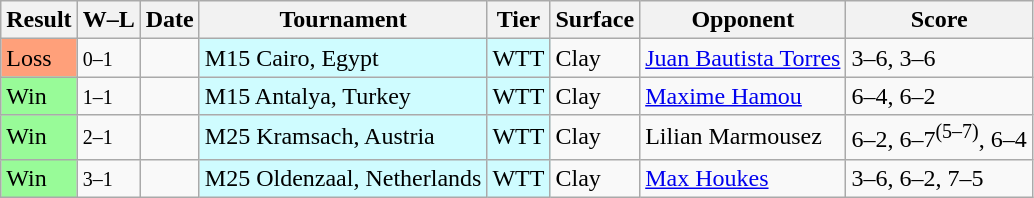<table class="sortable wikitable">
<tr>
<th>Result</th>
<th class="unsortable">W–L</th>
<th>Date</th>
<th>Tournament</th>
<th>Tier</th>
<th>Surface</th>
<th>Opponent</th>
<th class="unsortable">Score</th>
</tr>
<tr>
<td bgcolor=FFA07A>Loss</td>
<td><small>0–1</small></td>
<td></td>
<td style="background:#cffcff;">M15 Cairo, Egypt</td>
<td style="background:#cffcff;">WTT</td>
<td>Clay</td>
<td> <a href='#'>Juan Bautista Torres</a></td>
<td>3–6, 3–6</td>
</tr>
<tr>
<td bgcolor=#98fb98>Win</td>
<td><small>1–1</small></td>
<td></td>
<td style="background:#cffcff;">M15 Antalya, Turkey</td>
<td style="background:#cffcff;">WTT</td>
<td>Clay</td>
<td> <a href='#'>Maxime Hamou</a></td>
<td>6–4, 6–2</td>
</tr>
<tr>
<td bgcolor=#98fb98>Win</td>
<td><small>2–1</small></td>
<td></td>
<td style="background:#cffcff;">M25 Kramsach, Austria</td>
<td style="background:#cffcff;">WTT</td>
<td>Clay</td>
<td> Lilian Marmousez</td>
<td>6–2, 6–7<sup>(5–7)</sup>, 6–4</td>
</tr>
<tr>
<td bgcolor=#98fb98>Win</td>
<td><small>3–1</small></td>
<td></td>
<td style="background:#cffcff;">M25 Oldenzaal, Netherlands</td>
<td style="background:#cffcff;">WTT</td>
<td>Clay</td>
<td> <a href='#'>Max Houkes</a></td>
<td>3–6, 6–2, 7–5</td>
</tr>
</table>
